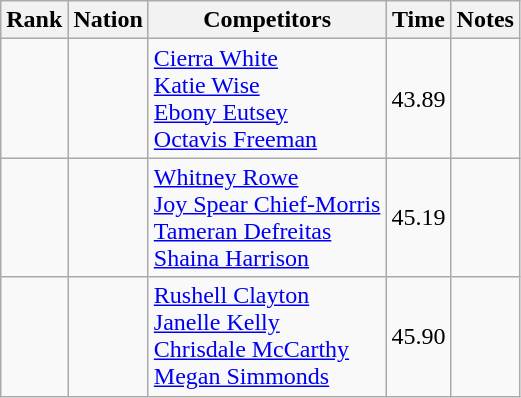<table class="wikitable sortable" style="text-align:center">
<tr>
<th>Rank</th>
<th>Nation</th>
<th>Competitors</th>
<th>Time</th>
<th>Notes</th>
</tr>
<tr>
<td></td>
<td align=left></td>
<td align=left><a href='#'>Cierra White</a><br><a href='#'>Katie Wise</a><br><a href='#'>Ebony Eutsey</a><br><a href='#'>Octavis Freeman</a></td>
<td>43.89</td>
<td></td>
</tr>
<tr>
<td></td>
<td align=left></td>
<td align=left><a href='#'>Whitney Rowe</a><br><a href='#'>Joy Spear Chief-Morris</a><br><a href='#'>Tameran Defreitas</a><br><a href='#'>Shaina Harrison</a></td>
<td>45.19</td>
<td></td>
</tr>
<tr>
<td></td>
<td align=left></td>
<td align=left><a href='#'>Rushell Clayton</a><br><a href='#'>Janelle Kelly</a><br><a href='#'>Chrisdale McCarthy</a><br><a href='#'>Megan Simmonds</a></td>
<td>45.90</td>
<td></td>
</tr>
</table>
